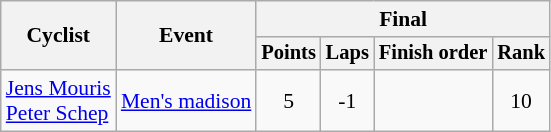<table class="wikitable" style="font-size:90%">
<tr>
<th rowspan=2>Cyclist</th>
<th rowspan=2>Event</th>
<th colspan=4>Final</th>
</tr>
<tr style="font-size:95%">
<th>Points</th>
<th>Laps</th>
<th>Finish order</th>
<th>Rank</th>
</tr>
<tr align=center>
<td align=left><a href='#'>Jens Mouris</a><br><a href='#'>Peter Schep</a></td>
<td align=left><a href='#'>Men's madison</a></td>
<td>5</td>
<td>-1</td>
<td></td>
<td>10</td>
</tr>
</table>
